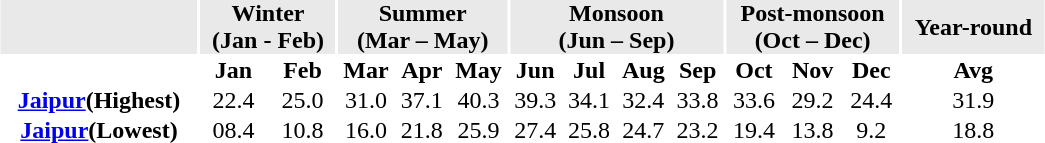<table class="toc" cellpadding=0 cellspacing=2 width=700px style="float:center; margin:2em 2em 2em 2em; padding:0.5e text-align:left; clear:all; margin-left:3px">
<tr align=center style="background:#e9e9e9;">
<td colspan=1 abbr=""></td>
<th colspan=2 abbr="winter">Winter<br>(Jan - Feb)</th>
<th colspan=3 abbr="summer">Summer<br>(Mar – May)</th>
<th colspan=4 abbr="monsoon">Monsoon<br>(Jun – Sep)</th>
<th colspan=3 abbr="post-monsoon">Post-monsoon<br>(Oct – Dec)</th>
<th colspan=1 abbr="year-round">Year-round</th>
</tr>
<tr align=center>
<th></th>
<th abbr="January">Jan</th>
<th abbr="February">Feb</th>
<th abbr="March">Mar</th>
<th abbr="April">Apr</th>
<th>May</th>
<th abbr="June">Jun</th>
<th abbr="July">Jul</th>
<th abbr="August">Aug</th>
<th abbr="September">Sep</th>
<th abbr="October">Oct</th>
<th abbr="November">Nov</th>
<th abbr="December">Dec</th>
<th abbr="Average">Avg</th>
</tr>
<tr align=center>
<th><a href='#'>Jaipur</a>(Highest)</th>
<td>22.4</td>
<td>25.0</td>
<td>31.0</td>
<td>37.1</td>
<td>40.3</td>
<td>39.3</td>
<td>34.1</td>
<td>32.4</td>
<td>33.8</td>
<td>33.6</td>
<td>29.2</td>
<td>24.4</td>
<td>31.9</td>
</tr>
<tr align=center>
<th><a href='#'>Jaipur</a>(Lowest)</th>
<td>08.4</td>
<td>10.8</td>
<td>16.0</td>
<td>21.8</td>
<td>25.9</td>
<td>27.4</td>
<td>25.8</td>
<td>24.7</td>
<td>23.2</td>
<td>19.4</td>
<td>13.8</td>
<td>9.2</td>
<td>18.8</td>
</tr>
</table>
